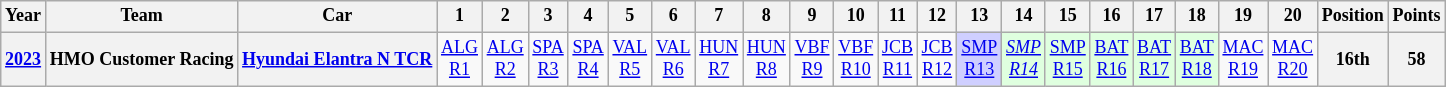<table class="wikitable" style="text-align:center; font-size:75%">
<tr>
<th>Year</th>
<th>Team</th>
<th>Car</th>
<th>1</th>
<th>2</th>
<th>3</th>
<th>4</th>
<th>5</th>
<th>6</th>
<th>7</th>
<th>8</th>
<th>9</th>
<th>10</th>
<th>11</th>
<th>12</th>
<th>13</th>
<th>14</th>
<th>15</th>
<th>16</th>
<th>17</th>
<th>18</th>
<th>19</th>
<th>20</th>
<th>Position</th>
<th>Points</th>
</tr>
<tr>
<th><a href='#'>2023</a></th>
<th>HMO Customer Racing</th>
<th><a href='#'>Hyundai Elantra N TCR</a></th>
<td><a href='#'>ALG<br>R1</a></td>
<td><a href='#'>ALG<br>R2</a></td>
<td><a href='#'>SPA<br>R3</a></td>
<td><a href='#'>SPA<br>R4</a></td>
<td><a href='#'>VAL<br>R5</a></td>
<td><a href='#'>VAL<br>R6</a></td>
<td><a href='#'>HUN<br>R7</a></td>
<td><a href='#'>HUN<br>R8</a></td>
<td><a href='#'>VBF<br>R9</a></td>
<td><a href='#'>VBF<br>R10</a></td>
<td><a href='#'>JCB<br>R11</a></td>
<td><a href='#'>JCB<br>R12</a></td>
<td style=background:#cfcfff><a href='#'>SMP<br>R13</a><br></td>
<td style=background:#dfffdf><em><a href='#'>SMP<br>R14</a><br></em></td>
<td style=background:#dfffdf><a href='#'>SMP<br>R15</a><br></td>
<td style=background:#dfffdf><a href='#'>BAT<br>R16</a><br></td>
<td style=background:#dfffdf><a href='#'>BAT<br>R17</a><br></td>
<td style=background:#dfffdf><a href='#'>BAT<br>R18</a><br></td>
<td><a href='#'>MAC<br>R19</a></td>
<td><a href='#'>MAC<br>R20</a></td>
<th>16th</th>
<th>58</th>
</tr>
</table>
